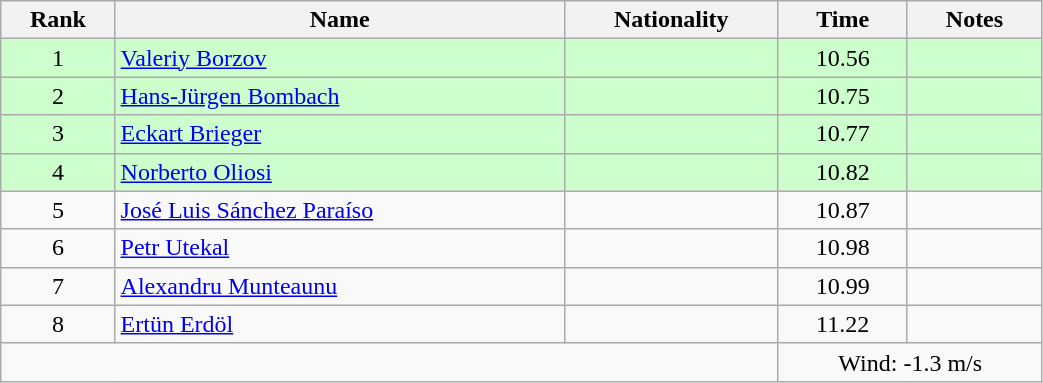<table class="wikitable sortable" style="text-align:center;width: 55%">
<tr>
<th>Rank</th>
<th>Name</th>
<th>Nationality</th>
<th>Time</th>
<th>Notes</th>
</tr>
<tr bgcolor=ccffcc>
<td>1</td>
<td align=left><a href='#'>Valeriy Borzov</a></td>
<td align=left></td>
<td>10.56</td>
<td></td>
</tr>
<tr bgcolor=ccffcc>
<td>2</td>
<td align=left><a href='#'>Hans-Jürgen Bombach</a></td>
<td align=left></td>
<td>10.75</td>
<td></td>
</tr>
<tr bgcolor=ccffcc>
<td>3</td>
<td align=left><a href='#'>Eckart Brieger</a></td>
<td align=left></td>
<td>10.77</td>
<td></td>
</tr>
<tr bgcolor=ccffcc>
<td>4</td>
<td align=left><a href='#'>Norberto Oliosi</a></td>
<td align=left></td>
<td>10.82</td>
<td></td>
</tr>
<tr>
<td>5</td>
<td align=left><a href='#'>José Luis Sánchez Paraíso</a></td>
<td align=left></td>
<td>10.87</td>
<td></td>
</tr>
<tr>
<td>6</td>
<td align=left><a href='#'>Petr Utekal</a></td>
<td align=left></td>
<td>10.98</td>
<td></td>
</tr>
<tr>
<td>7</td>
<td align=left><a href='#'>Alexandru Munteaunu</a></td>
<td align=left></td>
<td>10.99</td>
<td></td>
</tr>
<tr>
<td>8</td>
<td align=left><a href='#'>Ertün Erdöl</a></td>
<td align=left></td>
<td>11.22</td>
<td></td>
</tr>
<tr>
<td colspan="3"></td>
<td colspan="2">Wind: -1.3 m/s</td>
</tr>
</table>
